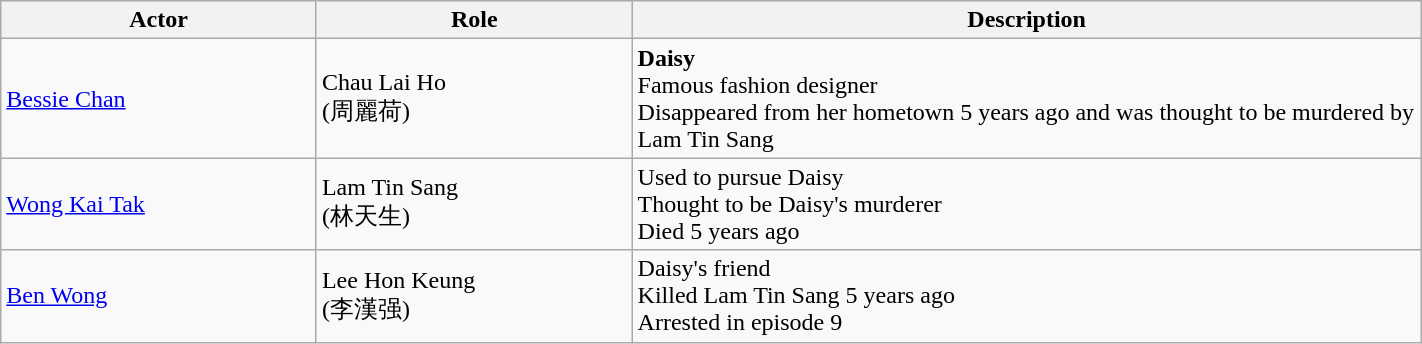<table class="wikitable" width="75%">
<tr>
<th style="width:6%">Actor</th>
<th style="width:6%">Role</th>
<th style="width:15%">Description</th>
</tr>
<tr>
<td><a href='#'>Bessie Chan</a></td>
<td>Chau Lai Ho<br>(周麗荷)</td>
<td><strong>Daisy</strong><br>Famous fashion designer<br>Disappeared from her hometown 5 years ago and was thought to be murdered by Lam Tin Sang</td>
</tr>
<tr>
<td><a href='#'>Wong Kai Tak</a></td>
<td>Lam Tin Sang<br>(林天生)</td>
<td>Used to pursue Daisy<br>Thought to be Daisy's murderer<br>Died 5 years ago</td>
</tr>
<tr>
<td><a href='#'>Ben Wong</a></td>
<td>Lee Hon Keung<br>(李漢强)</td>
<td>Daisy's friend<br>Killed Lam Tin Sang 5 years ago<br>Arrested in episode 9</td>
</tr>
</table>
